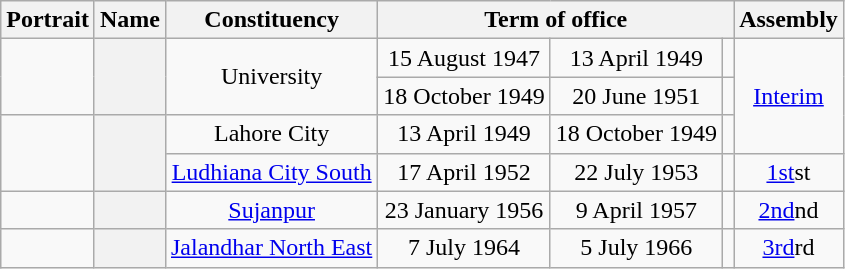<table class="wikitable sortable" style="text-align:center">
<tr>
<th class="unsortable" scope="col">Portrait</th>
<th scope="col" class="sortable">Name</th>
<th scope="col">Constituency</th>
<th colspan="3" scope="colgroup">Term of office</th>
<th scope="col">Assembly</th>
</tr>
<tr align=center>
<td rowspan="2"></td>
<th scope="row" rowspan="2"></th>
<td rowspan="2">University</td>
<td>15 August 1947</td>
<td>13 April 1949</td>
<td></td>
<td rowspan="3"><a href='#'>Interim</a></td>
</tr>
<tr align=center>
<td>18 October 1949</td>
<td>20 June 1951</td>
<td></td>
</tr>
<tr align=center>
<td rowspan="2"></td>
<th scope="row" rowspan="2"></th>
<td>Lahore City</td>
<td>13 April 1949</td>
<td>18 October 1949</td>
<td></td>
</tr>
<tr align=center>
<td><a href='#'>Ludhiana City South</a></td>
<td>17 April 1952</td>
<td>22 July 1953</td>
<td></td>
<td><a href='#'>1st</a>st</td>
</tr>
<tr align=center>
<td></td>
<th scope="row"></th>
<td><a href='#'>Sujanpur</a></td>
<td>23 January 1956</td>
<td>9 April 1957</td>
<td></td>
<td><a href='#'>2nd</a>nd</td>
</tr>
<tr align=center>
<td></td>
<th scope="row"></th>
<td><a href='#'>Jalandhar North East</a></td>
<td>7 July 1964</td>
<td>5 July 1966</td>
<td></td>
<td><a href='#'>3rd</a>rd</td>
</tr>
</table>
